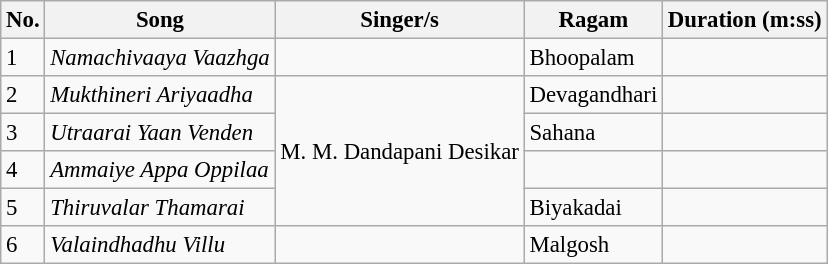<table class="wikitable" style="font-size:95%;">
<tr>
<th>No.</th>
<th>Song</th>
<th>Singer/s</th>
<th>Ragam</th>
<th>Duration (m:ss)</th>
</tr>
<tr>
<td>1</td>
<td><em>Namachivaaya Vaazhga</em></td>
<td></td>
<td>Bhoopalam</td>
<td></td>
</tr>
<tr>
<td>2</td>
<td><em>Mukthineri Ariyaadha</em></td>
<td rowspan=4>M. M. Dandapani Desikar</td>
<td>Devagandhari</td>
<td></td>
</tr>
<tr>
<td>3</td>
<td><em>Utraarai Yaan Venden</em></td>
<td>Sahana</td>
<td></td>
</tr>
<tr>
<td>4</td>
<td><em>Ammaiye Appa Oppilaa</em></td>
<td></td>
<td></td>
</tr>
<tr>
<td>5</td>
<td><em>Thiruvalar Thamarai</em></td>
<td>Biyakadai</td>
<td></td>
</tr>
<tr>
<td>6</td>
<td><em>Valaindhadhu Villu</em></td>
<td></td>
<td>Malgosh</td>
<td></td>
</tr>
</table>
